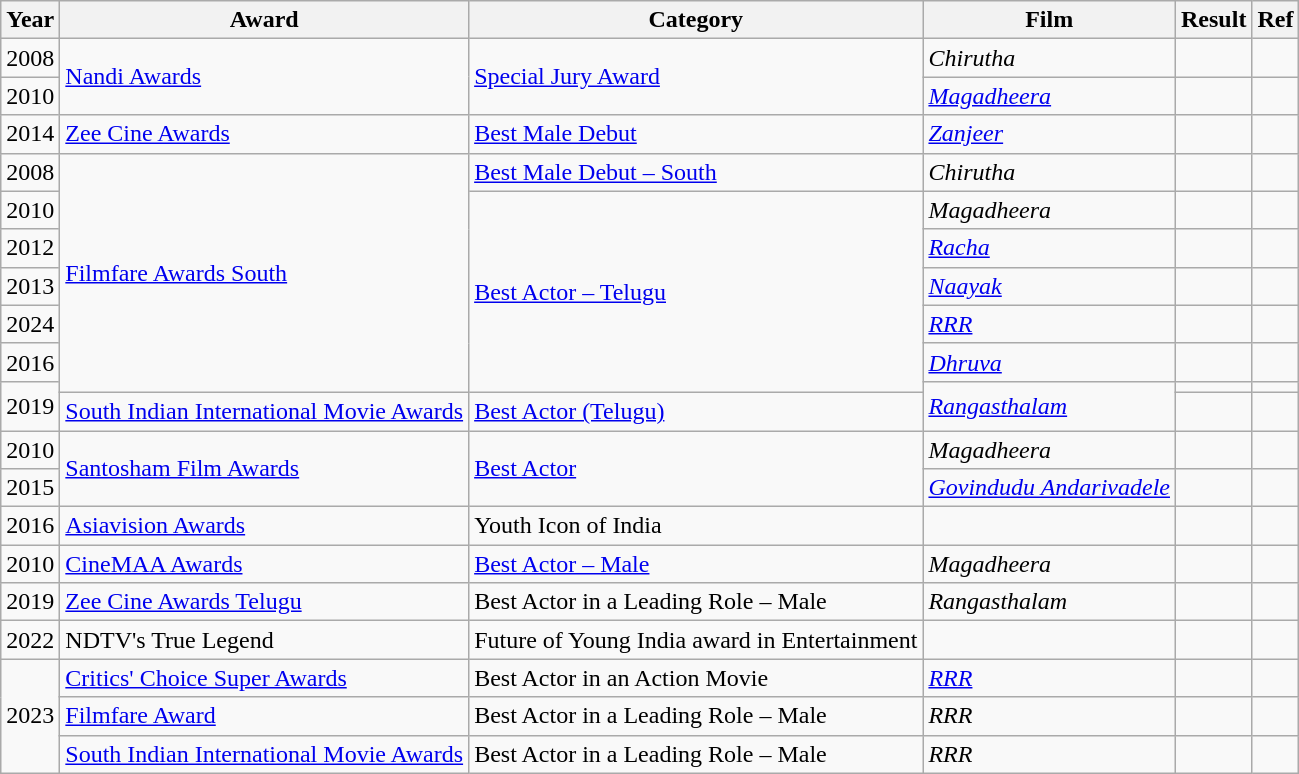<table class="wikitable sortable">
<tr>
<th scope="col">Year</th>
<th scope="col">Award</th>
<th scope="col">Category</th>
<th scope="col">Film</th>
<th>Result</th>
<th>Ref</th>
</tr>
<tr>
<td>2008</td>
<td rowspan="2"><a href='#'>Nandi Awards</a></td>
<td rowspan="2"><a href='#'>Special Jury Award</a></td>
<td><em>Chirutha</em></td>
<td></td>
<td></td>
</tr>
<tr>
<td>2010</td>
<td><em><a href='#'>Magadheera</a></em></td>
<td></td>
<td></td>
</tr>
<tr>
<td>2014</td>
<td><a href='#'>Zee Cine Awards</a></td>
<td><a href='#'>Best Male Debut</a></td>
<td><em><a href='#'>Zanjeer</a></em></td>
<td></td>
<td></td>
</tr>
<tr>
<td>2008</td>
<td rowspan="7"><a href='#'>Filmfare Awards South</a></td>
<td><a href='#'>Best Male Debut – South</a></td>
<td><em>Chirutha</em></td>
<td></td>
<td></td>
</tr>
<tr>
<td>2010</td>
<td rowspan="6"><a href='#'>Best Actor – Telugu</a></td>
<td><em>Magadheera</em></td>
<td></td>
<td></td>
</tr>
<tr>
<td>2012</td>
<td><a href='#'><em>Racha</em></a></td>
<td></td>
<td></td>
</tr>
<tr>
<td>2013</td>
<td><em><a href='#'>Naayak</a></em></td>
<td></td>
<td></td>
</tr>
<tr>
<td>2024</td>
<td><em><a href='#'>RRR</a></em></td>
<td></td>
<td></td>
</tr>
<tr>
<td>2016</td>
<td><a href='#'><em>Dhruva</em></a></td>
<td></td>
<td></td>
</tr>
<tr>
<td rowspan="2">2019</td>
<td rowspan="2"><em><a href='#'>Rangasthalam</a></em></td>
<td></td>
<td></td>
</tr>
<tr>
<td><a href='#'>South Indian International Movie Awards</a></td>
<td><a href='#'>Best Actor (Telugu)</a></td>
<td></td>
<td></td>
</tr>
<tr>
<td>2010</td>
<td rowspan="2"><a href='#'>Santosham Film Awards</a></td>
<td rowspan="2"><a href='#'>Best Actor</a></td>
<td><em>Magadheera</em></td>
<td></td>
<td></td>
</tr>
<tr>
<td>2015</td>
<td><em><a href='#'>Govindudu Andarivadele</a></em></td>
<td></td>
<td></td>
</tr>
<tr>
<td>2016</td>
<td><a href='#'>Asiavision Awards</a></td>
<td>Youth Icon of India</td>
<td></td>
<td></td>
<td></td>
</tr>
<tr>
<td>2010</td>
<td><a href='#'>CineMAA Awards</a></td>
<td><a href='#'>Best Actor – Male</a></td>
<td><em>Magadheera</em></td>
<td></td>
<td></td>
</tr>
<tr>
<td>2019</td>
<td><a href='#'>Zee Cine Awards Telugu</a></td>
<td>Best Actor in a Leading Role – Male</td>
<td><em>Rangasthalam</em></td>
<td></td>
<td></td>
</tr>
<tr>
<td>2022</td>
<td>NDTV's True Legend</td>
<td>Future of Young India award in Entertainment</td>
<td></td>
<td></td>
<td></td>
</tr>
<tr>
<td rowspan="3">2023</td>
<td><a href='#'>Critics' Choice Super Awards</a></td>
<td>Best Actor in an Action Movie</td>
<td><em><a href='#'>RRR</a></em></td>
<td></td>
<td></td>
</tr>
<tr>
<td><a href='#'>Filmfare Award</a></td>
<td>Best Actor in a Leading Role – Male</td>
<td><em>RRR</em></td>
<td></td>
<td></td>
</tr>
<tr>
<td><a href='#'>South Indian International Movie Awards</a></td>
<td>Best Actor in a Leading Role – Male</td>
<td><em>RRR</em></td>
<td></td>
</tr>
</table>
